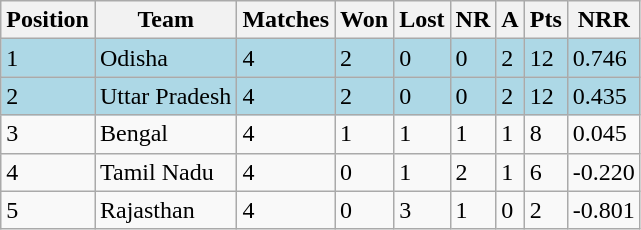<table class="wikitable">
<tr>
<th>Position</th>
<th>Team</th>
<th>Matches</th>
<th>Won</th>
<th>Lost</th>
<th>NR</th>
<th>A</th>
<th>Pts</th>
<th>NRR</th>
</tr>
<tr style="background-color:lightblue">
<td>1</td>
<td>Odisha</td>
<td>4</td>
<td>2</td>
<td>0</td>
<td>0</td>
<td>2</td>
<td>12</td>
<td>0.746</td>
</tr>
<tr style="background-color:lightblue">
<td>2</td>
<td>Uttar Pradesh</td>
<td>4</td>
<td>2</td>
<td>0</td>
<td>0</td>
<td>2</td>
<td>12</td>
<td>0.435</td>
</tr>
<tr>
<td>3</td>
<td>Bengal</td>
<td>4</td>
<td>1</td>
<td>1</td>
<td>1</td>
<td>1</td>
<td>8</td>
<td>0.045</td>
</tr>
<tr>
<td>4</td>
<td>Tamil Nadu</td>
<td>4</td>
<td>0</td>
<td>1</td>
<td>2</td>
<td>1</td>
<td>6</td>
<td>-0.220</td>
</tr>
<tr>
<td>5</td>
<td>Rajasthan</td>
<td>4</td>
<td>0</td>
<td>3</td>
<td>1</td>
<td>0</td>
<td>2</td>
<td>-0.801</td>
</tr>
</table>
